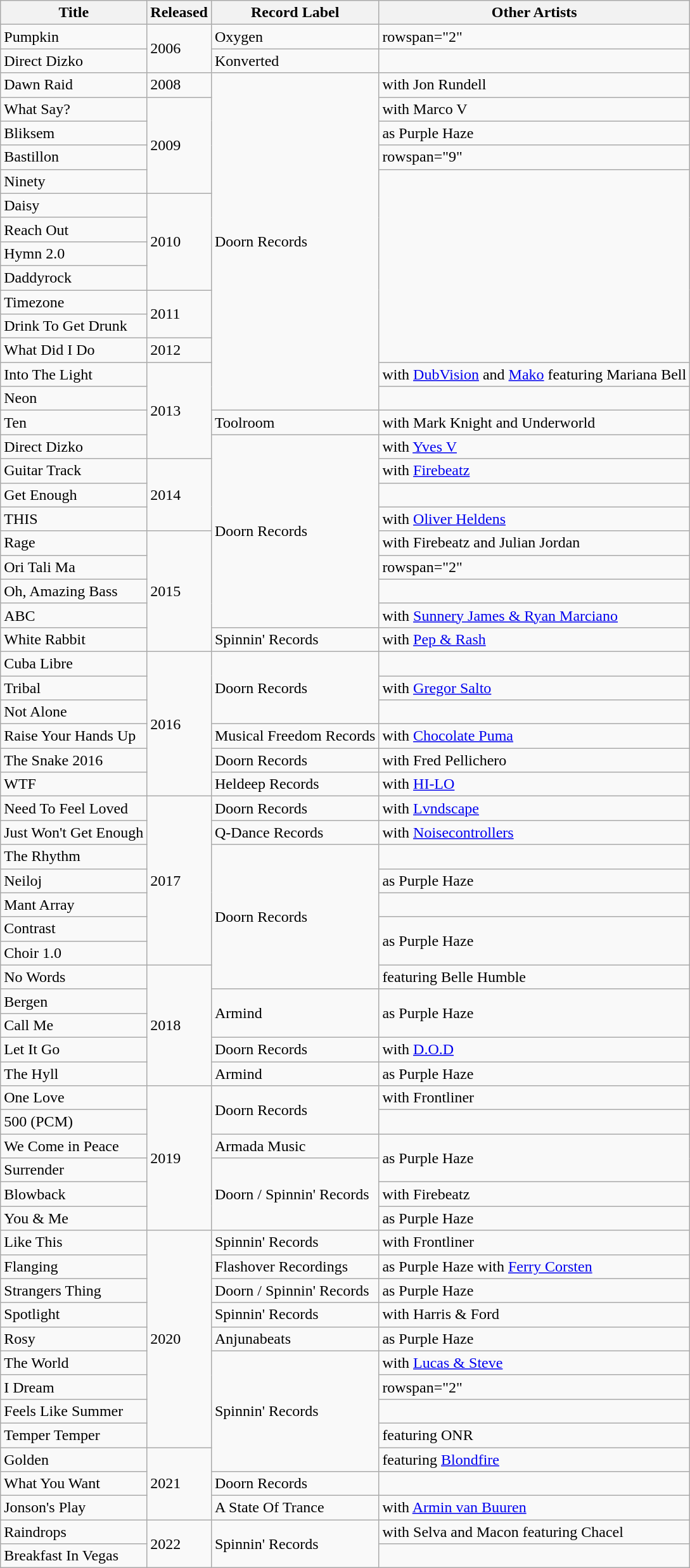<table class="wikitable plainrowheaders">
<tr>
<th>Title</th>
<th>Released</th>
<th>Record Label</th>
<th>Other Artists</th>
</tr>
<tr>
<td>Pumpkin</td>
<td rowspan="2">2006</td>
<td>Oxygen</td>
<td>rowspan="2" </td>
</tr>
<tr>
<td>Direct Dizko</td>
<td>Konverted</td>
</tr>
<tr>
<td>Dawn Raid</td>
<td>2008</td>
<td rowspan="14">Doorn Records</td>
<td>with Jon Rundell</td>
</tr>
<tr>
<td>What Say?</td>
<td rowspan="4">2009</td>
<td>with Marco V</td>
</tr>
<tr>
<td>Bliksem</td>
<td>as Purple Haze</td>
</tr>
<tr>
<td>Bastillon</td>
<td>rowspan="9" </td>
</tr>
<tr>
<td>Ninety</td>
</tr>
<tr>
<td>Daisy</td>
<td rowspan="4">2010</td>
</tr>
<tr>
<td>Reach Out</td>
</tr>
<tr>
<td>Hymn 2.0</td>
</tr>
<tr>
<td>Daddyrock</td>
</tr>
<tr>
<td>Timezone</td>
<td rowspan="2">2011</td>
</tr>
<tr>
<td>Drink To Get Drunk</td>
</tr>
<tr>
<td>What Did I Do</td>
<td>2012</td>
</tr>
<tr>
<td>Into The Light</td>
<td rowspan="4">2013</td>
<td>with <a href='#'>DubVision</a> and <a href='#'>Mako</a> featuring Mariana Bell</td>
</tr>
<tr>
<td>Neon</td>
<td></td>
</tr>
<tr>
<td>Ten</td>
<td>Toolroom</td>
<td>with Mark Knight and Underworld</td>
</tr>
<tr>
<td>Direct Dizko</td>
<td rowspan="8">Doorn Records</td>
<td>with <a href='#'>Yves V</a></td>
</tr>
<tr>
<td>Guitar Track</td>
<td rowspan="3">2014</td>
<td>with <a href='#'>Firebeatz</a></td>
</tr>
<tr>
<td>Get Enough</td>
<td></td>
</tr>
<tr>
<td>THIS</td>
<td>with <a href='#'>Oliver Heldens</a></td>
</tr>
<tr>
<td>Rage</td>
<td rowspan="5">2015</td>
<td>with Firebeatz and Julian Jordan</td>
</tr>
<tr>
<td>Ori Tali Ma</td>
<td>rowspan="2" </td>
</tr>
<tr>
<td>Oh, Amazing Bass</td>
</tr>
<tr>
<td>ABC</td>
<td>with <a href='#'>Sunnery James & Ryan Marciano</a></td>
</tr>
<tr>
<td>White Rabbit</td>
<td>Spinnin' Records</td>
<td>with <a href='#'>Pep & Rash</a></td>
</tr>
<tr>
<td>Cuba Libre</td>
<td rowspan="6">2016</td>
<td rowspan="3">Doorn Records</td>
<td></td>
</tr>
<tr>
<td>Tribal</td>
<td>with <a href='#'>Gregor Salto</a></td>
</tr>
<tr>
<td>Not Alone</td>
<td></td>
</tr>
<tr>
<td>Raise Your Hands Up</td>
<td>Musical Freedom Records</td>
<td>with <a href='#'>Chocolate Puma</a></td>
</tr>
<tr>
<td>The Snake 2016</td>
<td>Doorn Records</td>
<td>with Fred Pellichero</td>
</tr>
<tr>
<td>WTF</td>
<td>Heldeep Records</td>
<td>with <a href='#'>HI-LO</a></td>
</tr>
<tr>
<td>Need To Feel Loved</td>
<td rowspan="7">2017</td>
<td>Doorn Records</td>
<td>with <a href='#'>Lvndscape</a></td>
</tr>
<tr>
<td>Just Won't Get Enough</td>
<td>Q-Dance Records</td>
<td>with <a href='#'>Noisecontrollers</a></td>
</tr>
<tr>
<td>The Rhythm</td>
<td rowspan="6">Doorn Records</td>
<td></td>
</tr>
<tr>
<td>Neiloj</td>
<td>as Purple Haze</td>
</tr>
<tr>
<td>Mant Array</td>
<td></td>
</tr>
<tr>
<td>Contrast</td>
<td rowspan="2">as Purple Haze</td>
</tr>
<tr>
<td>Choir 1.0</td>
</tr>
<tr>
<td>No Words</td>
<td rowspan="5">2018</td>
<td>featuring Belle Humble</td>
</tr>
<tr>
<td>Bergen</td>
<td rowspan="2">Armind</td>
<td rowspan="2">as Purple Haze</td>
</tr>
<tr>
<td>Call Me</td>
</tr>
<tr>
<td>Let It Go</td>
<td>Doorn Records</td>
<td>with <a href='#'>D.O.D</a></td>
</tr>
<tr>
<td>The Hyll</td>
<td>Armind</td>
<td>as Purple Haze</td>
</tr>
<tr>
<td>One Love</td>
<td rowspan="6">2019</td>
<td rowspan="2">Doorn Records</td>
<td>with Frontliner</td>
</tr>
<tr>
<td>500 (PCM)</td>
<td></td>
</tr>
<tr>
<td>We Come in Peace</td>
<td>Armada Music</td>
<td rowspan="2">as Purple Haze</td>
</tr>
<tr>
<td>Surrender</td>
<td rowspan="3">Doorn / Spinnin' Records</td>
</tr>
<tr>
<td>Blowback</td>
<td>with Firebeatz</td>
</tr>
<tr>
<td>You & Me</td>
<td>as Purple Haze</td>
</tr>
<tr>
<td>Like This</td>
<td rowspan="9">2020</td>
<td>Spinnin' Records</td>
<td>with Frontliner</td>
</tr>
<tr>
<td>Flanging</td>
<td>Flashover Recordings</td>
<td>as Purple Haze with <a href='#'>Ferry Corsten</a></td>
</tr>
<tr>
<td>Strangers Thing</td>
<td>Doorn / Spinnin' Records</td>
<td>as Purple Haze</td>
</tr>
<tr>
<td>Spotlight</td>
<td>Spinnin' Records</td>
<td>with Harris & Ford</td>
</tr>
<tr>
<td>Rosy</td>
<td>Anjunabeats</td>
<td>as Purple Haze</td>
</tr>
<tr>
<td>The World</td>
<td rowspan="5">Spinnin' Records</td>
<td>with <a href='#'>Lucas & Steve</a></td>
</tr>
<tr>
<td>I Dream</td>
<td>rowspan="2" </td>
</tr>
<tr>
<td>Feels Like Summer</td>
</tr>
<tr>
<td>Temper Temper</td>
<td>featuring ONR</td>
</tr>
<tr>
<td>Golden</td>
<td rowspan="3">2021</td>
<td>featuring <a href='#'>Blondfire</a></td>
</tr>
<tr>
<td>What You Want</td>
<td>Doorn Records</td>
<td></td>
</tr>
<tr>
<td>Jonson's Play</td>
<td>A State Of Trance</td>
<td>with <a href='#'>Armin van Buuren</a></td>
</tr>
<tr>
<td>Raindrops</td>
<td rowspan="2">2022</td>
<td rowspan="2">Spinnin' Records</td>
<td>with Selva and Macon featuring Chacel</td>
</tr>
<tr>
<td>Breakfast In Vegas</td>
<td></td>
</tr>
</table>
